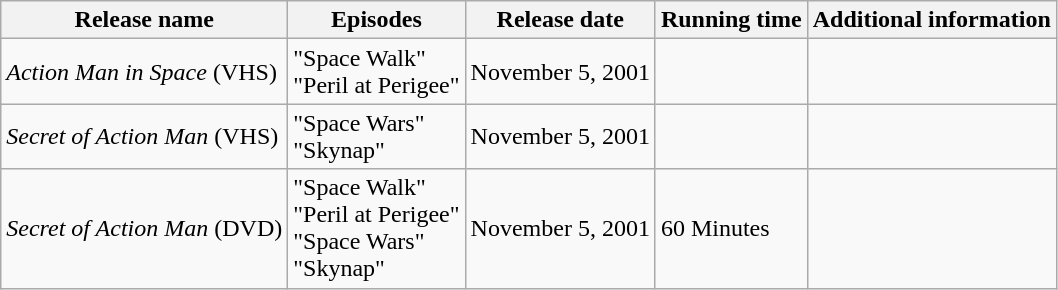<table class="wikitable">
<tr>
<th>Release name</th>
<th>Episodes</th>
<th>Release date</th>
<th>Running time</th>
<th>Additional information</th>
</tr>
<tr>
<td><em>Action Man in Space</em> (VHS)</td>
<td>"Space Walk"<br>"Peril at Perigee"</td>
<td>November 5, 2001</td>
<td></td>
<td></td>
</tr>
<tr>
<td><em>Secret of Action Man</em> (VHS)</td>
<td>"Space Wars"<br>"Skynap"</td>
<td>November 5, 2001</td>
<td></td>
<td></td>
</tr>
<tr>
<td><em>Secret of Action Man</em> (DVD)</td>
<td>"Space Walk"<br>"Peril at Perigee"<br>"Space Wars"<br>"Skynap"</td>
<td>November 5, 2001</td>
<td>60 Minutes</td>
<td></td>
</tr>
</table>
